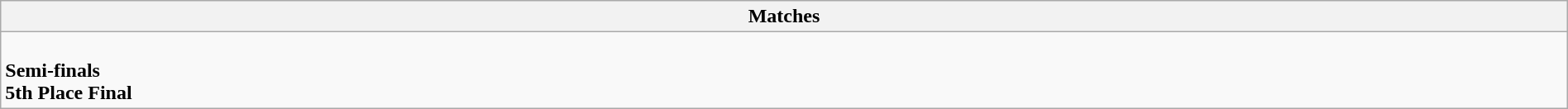<table class="wikitable collapsible collapsed" style="width:100%;">
<tr>
<th>Matches</th>
</tr>
<tr>
<td><br><strong>Semi-finals</strong>

<br><strong>5th Place Final</strong>
</td>
</tr>
</table>
